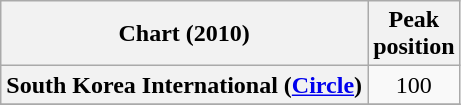<table class="wikitable sortable plainrowheaders" style="text-align: center;">
<tr>
<th>Chart (2010)</th>
<th>Peak<br>position</th>
</tr>
<tr>
<th scope="row">South Korea International (<a href='#'>Circle</a>)</th>
<td style="text-align:center;">100</td>
</tr>
<tr>
</tr>
</table>
